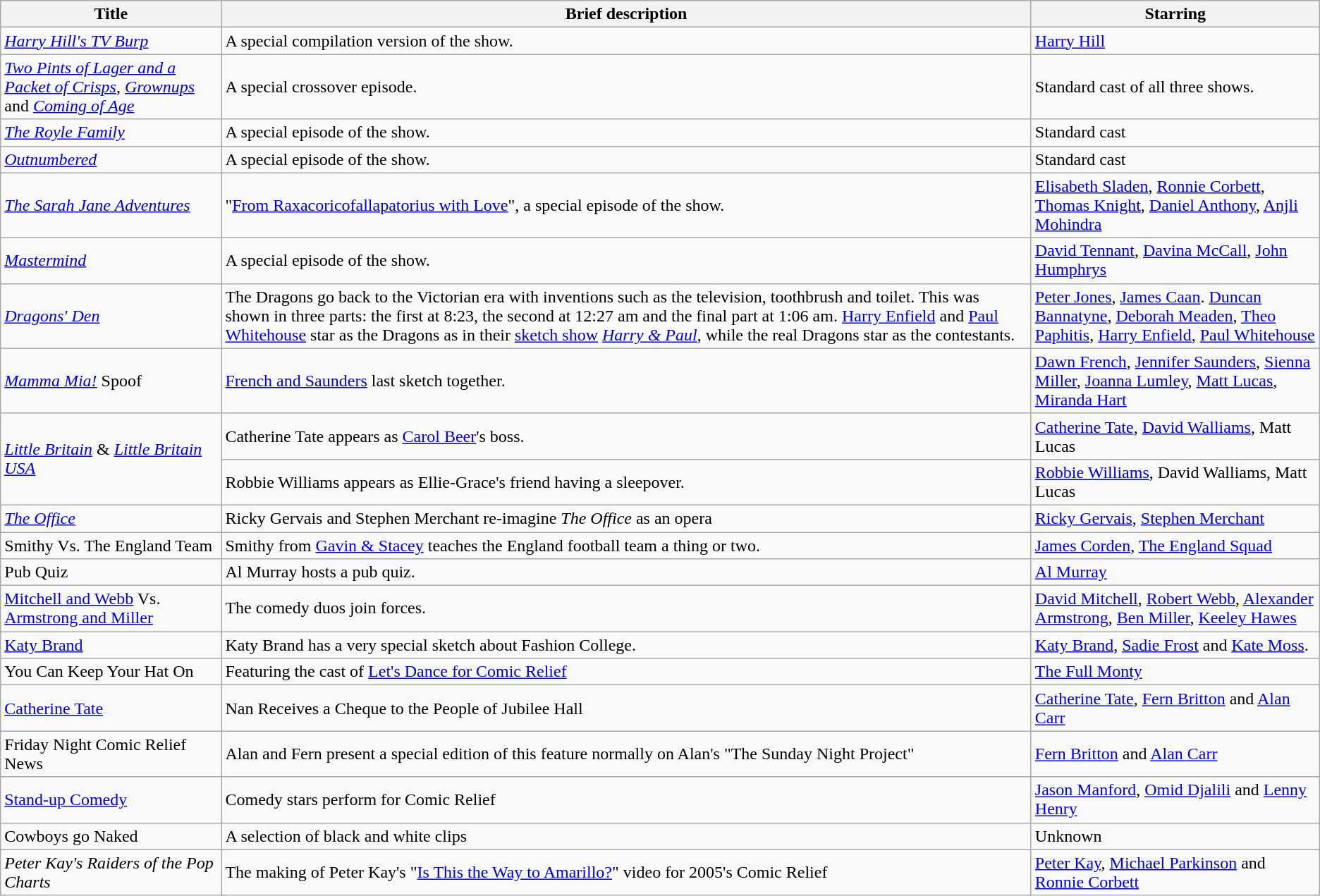<table class="wikitable">
<tr>
<th>Title</th>
<th>Brief description</th>
<th>Starring</th>
</tr>
<tr>
<td><em><a href='#'>Harry Hill's TV Burp</a></em></td>
<td>A special compilation version of the show.</td>
<td><a href='#'>Harry Hill</a></td>
</tr>
<tr>
<td><em><a href='#'>Two Pints of Lager and a Packet of Crisps</a></em>, <em><a href='#'>Grownups</a></em> and <em><a href='#'>Coming of Age</a></em></td>
<td>A special crossover episode.</td>
<td>Standard cast of all three shows.</td>
</tr>
<tr>
<td><em><a href='#'>The Royle Family</a></em></td>
<td>A special episode of the show.</td>
<td>Standard cast</td>
</tr>
<tr>
<td><em><a href='#'>Outnumbered</a></em></td>
<td>A special episode of the show.</td>
<td>Standard cast</td>
</tr>
<tr>
<td><em><a href='#'>The Sarah Jane Adventures</a></em></td>
<td>"<a href='#'>From Raxacoricofallapatorius with Love</a>", a special episode of the show.</td>
<td><a href='#'>Elisabeth Sladen</a>, <a href='#'>Ronnie Corbett</a>, <a href='#'>Thomas Knight</a>, <a href='#'>Daniel Anthony</a>, <a href='#'>Anjli Mohindra</a></td>
</tr>
<tr>
<td><em><a href='#'>Mastermind</a></em></td>
<td>A special episode of the show.</td>
<td><a href='#'>David Tennant</a>, <a href='#'>Davina McCall</a>, <a href='#'>John Humphrys</a></td>
</tr>
<tr>
<td><em><a href='#'>Dragons' Den</a></em></td>
<td>The Dragons go back to the Victorian era with inventions such as the television, toothbrush and toilet. This was shown in three parts: the first at 8:23, the second at 12:27 am and the final part at 1:06 am. <a href='#'>Harry Enfield</a> and <a href='#'>Paul Whitehouse</a> star as the Dragons as in their <a href='#'>sketch show</a> <em><a href='#'>Harry & Paul</a></em>, while the real Dragons star as the contestants.</td>
<td><a href='#'>Peter Jones</a>, <a href='#'>James Caan</a>. <a href='#'>Duncan Bannatyne</a>, <a href='#'>Deborah Meaden</a>, <a href='#'>Theo Paphitis</a>, <a href='#'>Harry Enfield</a>, <a href='#'>Paul Whitehouse</a></td>
</tr>
<tr>
<td><em><a href='#'>Mamma Mia!</a></em> Spoof</td>
<td><a href='#'>French and Saunders</a> last sketch together.</td>
<td><a href='#'>Dawn French</a>, <a href='#'>Jennifer Saunders</a>, <a href='#'>Sienna Miller</a>, <a href='#'>Joanna Lumley</a>, <a href='#'>Matt Lucas</a>, <a href='#'>Miranda Hart</a></td>
</tr>
<tr>
<td rowspan="2"><em><a href='#'>Little Britain</a></em> & <em><a href='#'>Little Britain USA</a></em></td>
<td>Catherine Tate appears as <a href='#'>Carol Beer</a>'s boss.</td>
<td><a href='#'>Catherine Tate</a>, <a href='#'>David Walliams</a>, Matt Lucas</td>
</tr>
<tr>
<td>Robbie Williams appears as Ellie-Grace's friend having a sleepover.</td>
<td><a href='#'>Robbie Williams</a>, David Walliams, Matt Lucas</td>
</tr>
<tr>
<td><em><a href='#'>The Office</a></em></td>
<td>Ricky Gervais and Stephen Merchant re-imagine <em>The Office</em> as an opera</td>
<td><a href='#'>Ricky Gervais</a>, <a href='#'>Stephen Merchant</a></td>
</tr>
<tr>
<td>Smithy Vs. The England Team</td>
<td>Smithy from <a href='#'>Gavin & Stacey</a> teaches the England football team a thing or two.</td>
<td><a href='#'>James Corden</a>, <a href='#'>The England Squad</a></td>
</tr>
<tr>
<td>Pub Quiz</td>
<td>Al Murray hosts a pub quiz.</td>
<td><a href='#'>Al Murray</a></td>
</tr>
<tr>
<td><a href='#'>Mitchell and Webb</a> Vs. <a href='#'>Armstrong and Miller</a></td>
<td>The comedy duos join forces.</td>
<td><a href='#'>David Mitchell</a>, <a href='#'>Robert Webb</a>, <a href='#'>Alexander Armstrong</a>, <a href='#'>Ben Miller</a>, <a href='#'>Keeley Hawes</a></td>
</tr>
<tr>
<td><a href='#'>Katy Brand</a></td>
<td>Katy Brand has a very special sketch about Fashion College.</td>
<td><a href='#'>Katy Brand</a>, <a href='#'>Sadie Frost</a> and <a href='#'>Kate Moss</a>.</td>
</tr>
<tr>
<td>You Can Keep Your Hat On</td>
<td>Featuring the cast of <a href='#'>Let's Dance for Comic Relief</a></td>
<td><a href='#'>The Full Monty</a></td>
</tr>
<tr>
<td><a href='#'>Catherine Tate</a></td>
<td>Nan Receives a Cheque to the People of Jubilee Hall</td>
<td><a href='#'>Catherine Tate</a>, <a href='#'>Fern Britton</a> and <a href='#'>Alan Carr</a></td>
</tr>
<tr>
<td>Friday Night Comic Relief News</td>
<td>Alan and Fern present a special edition of this feature normally on Alan's "The Sunday Night Project"</td>
<td><a href='#'>Fern Britton</a> and <a href='#'>Alan Carr</a></td>
</tr>
<tr>
<td><a href='#'>Stand-up Comedy</a></td>
<td>Comedy stars perform for Comic Relief</td>
<td><a href='#'>Jason Manford</a>, <a href='#'>Omid Djalili</a> and <a href='#'>Lenny Henry</a></td>
</tr>
<tr>
<td>Cowboys go Naked</td>
<td>A selection of black and white clips</td>
<td>Unknown</td>
</tr>
<tr>
<td><em>Peter Kay's Raiders of the Pop Charts</em></td>
<td>The making of Peter Kay's "<a href='#'>Is This the Way to Amarillo?</a>" video for 2005's Comic Relief</td>
<td><a href='#'>Peter Kay</a>, <a href='#'>Michael Parkinson</a> and <a href='#'>Ronnie Corbett</a></td>
</tr>
</table>
